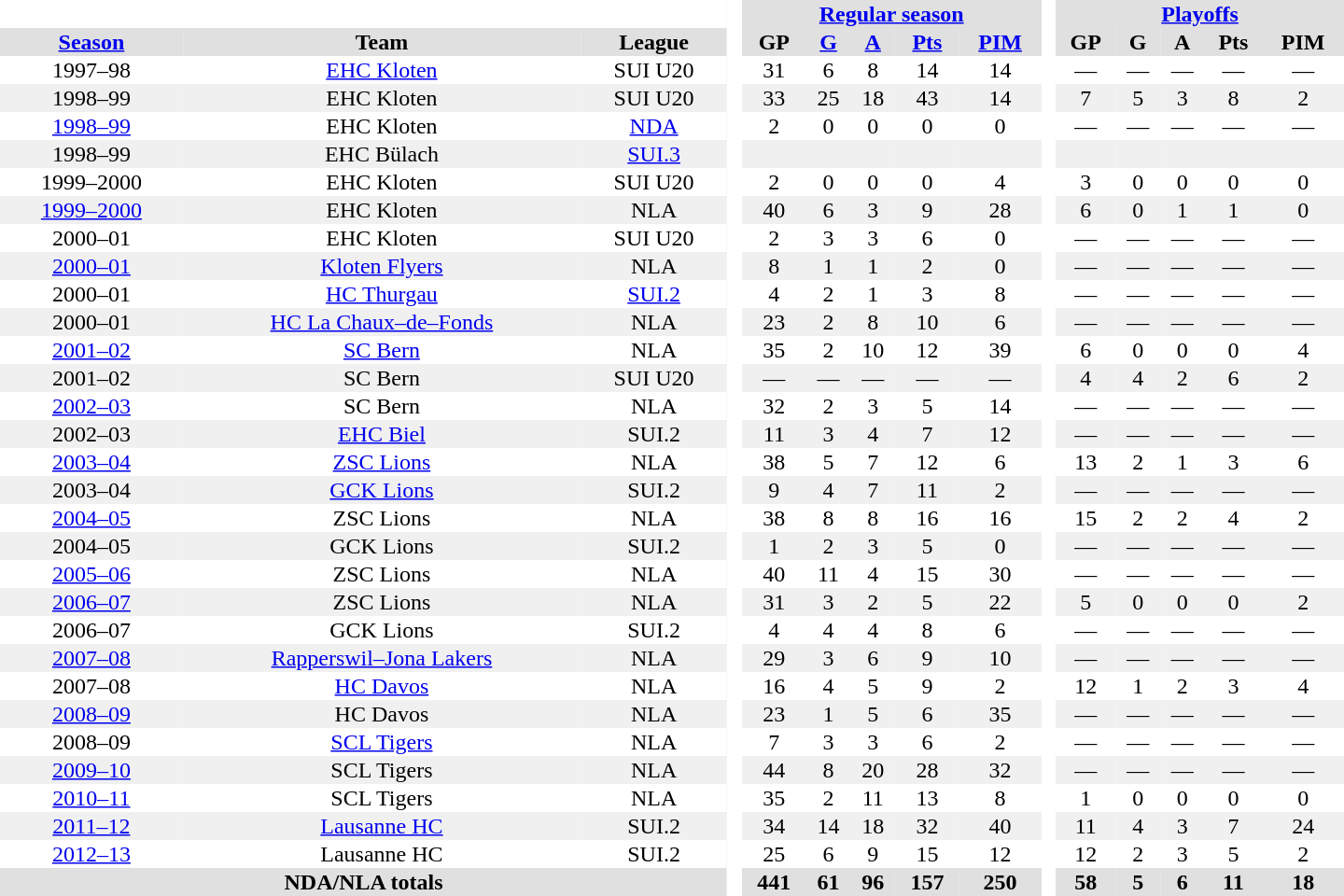<table border="0" cellpadding="1" cellspacing="0" style="text-align:center; width:60em">
<tr bgcolor="#e0e0e0">
<th colspan="3" bgcolor="#ffffff"> </th>
<th rowspan="99" bgcolor="#ffffff"> </th>
<th colspan="5"><a href='#'>Regular season</a></th>
<th rowspan="99" bgcolor="#ffffff"> </th>
<th colspan="5"><a href='#'>Playoffs</a></th>
</tr>
<tr bgcolor="#e0e0e0">
<th><a href='#'>Season</a></th>
<th>Team</th>
<th>League</th>
<th>GP</th>
<th><a href='#'>G</a></th>
<th><a href='#'>A</a></th>
<th><a href='#'>Pts</a></th>
<th><a href='#'>PIM</a></th>
<th>GP</th>
<th>G</th>
<th>A</th>
<th>Pts</th>
<th>PIM</th>
</tr>
<tr>
<td>1997–98</td>
<td><a href='#'>EHC Kloten</a></td>
<td>SUI U20</td>
<td>31</td>
<td>6</td>
<td>8</td>
<td>14</td>
<td>14</td>
<td>—</td>
<td>—</td>
<td>—</td>
<td>—</td>
<td>—</td>
</tr>
<tr bgcolor="#f0f0f0">
<td>1998–99</td>
<td>EHC Kloten</td>
<td>SUI U20</td>
<td>33</td>
<td>25</td>
<td>18</td>
<td>43</td>
<td>14</td>
<td>7</td>
<td>5</td>
<td>3</td>
<td>8</td>
<td>2</td>
</tr>
<tr>
<td><a href='#'>1998–99</a></td>
<td>EHC Kloten</td>
<td><a href='#'>NDA</a></td>
<td>2</td>
<td>0</td>
<td>0</td>
<td>0</td>
<td>0</td>
<td>—</td>
<td>—</td>
<td>—</td>
<td>—</td>
<td>—</td>
</tr>
<tr bgcolor="#f0f0f0">
<td>1998–99</td>
<td>EHC Bülach</td>
<td><a href='#'>SUI.3</a></td>
<td></td>
<td></td>
<td></td>
<td></td>
<td></td>
<td></td>
<td></td>
<td></td>
<td></td>
<td></td>
</tr>
<tr>
<td>1999–2000</td>
<td>EHC Kloten</td>
<td>SUI U20</td>
<td>2</td>
<td>0</td>
<td>0</td>
<td>0</td>
<td>4</td>
<td>3</td>
<td>0</td>
<td>0</td>
<td>0</td>
<td>0</td>
</tr>
<tr bgcolor="#f0f0f0">
<td><a href='#'>1999–2000</a></td>
<td>EHC Kloten</td>
<td>NLA</td>
<td>40</td>
<td>6</td>
<td>3</td>
<td>9</td>
<td>28</td>
<td>6</td>
<td>0</td>
<td>1</td>
<td>1</td>
<td>0</td>
</tr>
<tr>
<td>2000–01</td>
<td>EHC Kloten</td>
<td>SUI U20</td>
<td>2</td>
<td>3</td>
<td>3</td>
<td>6</td>
<td>0</td>
<td>—</td>
<td>—</td>
<td>—</td>
<td>—</td>
<td>—</td>
</tr>
<tr bgcolor="#f0f0f0">
<td><a href='#'>2000–01</a></td>
<td><a href='#'>Kloten Flyers</a></td>
<td>NLA</td>
<td>8</td>
<td>1</td>
<td>1</td>
<td>2</td>
<td>0</td>
<td>—</td>
<td>—</td>
<td>—</td>
<td>—</td>
<td>—</td>
</tr>
<tr>
<td>2000–01</td>
<td><a href='#'>HC Thurgau</a></td>
<td><a href='#'>SUI.2</a></td>
<td>4</td>
<td>2</td>
<td>1</td>
<td>3</td>
<td>8</td>
<td>—</td>
<td>—</td>
<td>—</td>
<td>—</td>
<td>—</td>
</tr>
<tr bgcolor="#f0f0f0">
<td>2000–01</td>
<td><a href='#'>HC La Chaux–de–Fonds</a></td>
<td>NLA</td>
<td>23</td>
<td>2</td>
<td>8</td>
<td>10</td>
<td>6</td>
<td>—</td>
<td>—</td>
<td>—</td>
<td>—</td>
<td>—</td>
</tr>
<tr>
<td><a href='#'>2001–02</a></td>
<td><a href='#'>SC Bern</a></td>
<td>NLA</td>
<td>35</td>
<td>2</td>
<td>10</td>
<td>12</td>
<td>39</td>
<td>6</td>
<td>0</td>
<td>0</td>
<td>0</td>
<td>4</td>
</tr>
<tr bgcolor="#f0f0f0">
<td>2001–02</td>
<td>SC Bern</td>
<td>SUI U20</td>
<td>—</td>
<td>—</td>
<td>—</td>
<td>—</td>
<td>—</td>
<td>4</td>
<td>4</td>
<td>2</td>
<td>6</td>
<td>2</td>
</tr>
<tr>
<td><a href='#'>2002–03</a></td>
<td>SC Bern</td>
<td>NLA</td>
<td>32</td>
<td>2</td>
<td>3</td>
<td>5</td>
<td>14</td>
<td>—</td>
<td>—</td>
<td>—</td>
<td>—</td>
<td>—</td>
</tr>
<tr bgcolor="#f0f0f0">
<td>2002–03</td>
<td><a href='#'>EHC Biel</a></td>
<td>SUI.2</td>
<td>11</td>
<td>3</td>
<td>4</td>
<td>7</td>
<td>12</td>
<td>—</td>
<td>—</td>
<td>—</td>
<td>—</td>
<td>—</td>
</tr>
<tr>
<td><a href='#'>2003–04</a></td>
<td><a href='#'>ZSC Lions</a></td>
<td>NLA</td>
<td>38</td>
<td>5</td>
<td>7</td>
<td>12</td>
<td>6</td>
<td>13</td>
<td>2</td>
<td>1</td>
<td>3</td>
<td>6</td>
</tr>
<tr bgcolor="#f0f0f0">
<td>2003–04</td>
<td><a href='#'>GCK Lions</a></td>
<td>SUI.2</td>
<td>9</td>
<td>4</td>
<td>7</td>
<td>11</td>
<td>2</td>
<td>—</td>
<td>—</td>
<td>—</td>
<td>—</td>
<td>—</td>
</tr>
<tr>
<td><a href='#'>2004–05</a></td>
<td>ZSC Lions</td>
<td>NLA</td>
<td>38</td>
<td>8</td>
<td>8</td>
<td>16</td>
<td>16</td>
<td>15</td>
<td>2</td>
<td>2</td>
<td>4</td>
<td>2</td>
</tr>
<tr bgcolor="#f0f0f0">
<td>2004–05</td>
<td>GCK Lions</td>
<td>SUI.2</td>
<td>1</td>
<td>2</td>
<td>3</td>
<td>5</td>
<td>0</td>
<td>—</td>
<td>—</td>
<td>—</td>
<td>—</td>
<td>—</td>
</tr>
<tr>
<td><a href='#'>2005–06</a></td>
<td>ZSC Lions</td>
<td>NLA</td>
<td>40</td>
<td>11</td>
<td>4</td>
<td>15</td>
<td>30</td>
<td>—</td>
<td>—</td>
<td>—</td>
<td>—</td>
<td>—</td>
</tr>
<tr bgcolor="#f0f0f0">
<td><a href='#'>2006–07</a></td>
<td>ZSC Lions</td>
<td>NLA</td>
<td>31</td>
<td>3</td>
<td>2</td>
<td>5</td>
<td>22</td>
<td>5</td>
<td>0</td>
<td>0</td>
<td>0</td>
<td>2</td>
</tr>
<tr>
<td>2006–07</td>
<td>GCK Lions</td>
<td>SUI.2</td>
<td>4</td>
<td>4</td>
<td>4</td>
<td>8</td>
<td>6</td>
<td>—</td>
<td>—</td>
<td>—</td>
<td>—</td>
<td>—</td>
</tr>
<tr bgcolor="#f0f0f0">
<td><a href='#'>2007–08</a></td>
<td><a href='#'>Rapperswil–Jona Lakers</a></td>
<td>NLA</td>
<td>29</td>
<td>3</td>
<td>6</td>
<td>9</td>
<td>10</td>
<td>—</td>
<td>—</td>
<td>—</td>
<td>—</td>
<td>—</td>
</tr>
<tr>
<td>2007–08</td>
<td><a href='#'>HC Davos</a></td>
<td>NLA</td>
<td>16</td>
<td>4</td>
<td>5</td>
<td>9</td>
<td>2</td>
<td>12</td>
<td>1</td>
<td>2</td>
<td>3</td>
<td>4</td>
</tr>
<tr bgcolor="#f0f0f0">
<td><a href='#'>2008–09</a></td>
<td>HC Davos</td>
<td>NLA</td>
<td>23</td>
<td>1</td>
<td>5</td>
<td>6</td>
<td>35</td>
<td>—</td>
<td>—</td>
<td>—</td>
<td>—</td>
<td>—</td>
</tr>
<tr>
<td>2008–09</td>
<td><a href='#'>SCL Tigers</a></td>
<td>NLA</td>
<td>7</td>
<td>3</td>
<td>3</td>
<td>6</td>
<td>2</td>
<td>—</td>
<td>—</td>
<td>—</td>
<td>—</td>
<td>—</td>
</tr>
<tr bgcolor="#f0f0f0">
<td><a href='#'>2009–10</a></td>
<td>SCL Tigers</td>
<td>NLA</td>
<td>44</td>
<td>8</td>
<td>20</td>
<td>28</td>
<td>32</td>
<td>—</td>
<td>—</td>
<td>—</td>
<td>—</td>
<td>—</td>
</tr>
<tr>
<td><a href='#'>2010–11</a></td>
<td>SCL Tigers</td>
<td>NLA</td>
<td>35</td>
<td>2</td>
<td>11</td>
<td>13</td>
<td>8</td>
<td>1</td>
<td>0</td>
<td>0</td>
<td>0</td>
<td>0</td>
</tr>
<tr bgcolor="#f0f0f0">
<td><a href='#'>2011–12</a></td>
<td><a href='#'>Lausanne HC</a></td>
<td>SUI.2</td>
<td>34</td>
<td>14</td>
<td>18</td>
<td>32</td>
<td>40</td>
<td>11</td>
<td>4</td>
<td>3</td>
<td>7</td>
<td>24</td>
</tr>
<tr>
<td><a href='#'>2012–13</a></td>
<td>Lausanne HC</td>
<td>SUI.2</td>
<td>25</td>
<td>6</td>
<td>9</td>
<td>15</td>
<td>12</td>
<td>12</td>
<td>2</td>
<td>3</td>
<td>5</td>
<td>2</td>
</tr>
<tr bgcolor="#e0e0e0">
<th colspan="3">NDA/NLA totals</th>
<th>441</th>
<th>61</th>
<th>96</th>
<th>157</th>
<th>250</th>
<th>58</th>
<th>5</th>
<th>6</th>
<th>11</th>
<th>18</th>
</tr>
</table>
